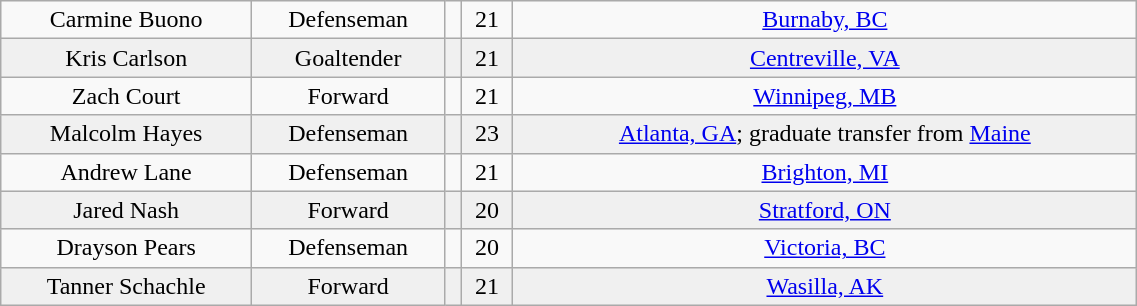<table class="wikitable" width="60%">
<tr align="center" bgcolor="">
<td>Carmine Buono</td>
<td>Defenseman</td>
<td></td>
<td>21</td>
<td><a href='#'>Burnaby, BC</a></td>
</tr>
<tr align="center" bgcolor="f0f0f0">
<td>Kris Carlson</td>
<td>Goaltender</td>
<td></td>
<td>21</td>
<td><a href='#'>Centreville, VA</a></td>
</tr>
<tr align="center" bgcolor="">
<td>Zach Court</td>
<td>Forward</td>
<td></td>
<td>21</td>
<td><a href='#'>Winnipeg, MB</a></td>
</tr>
<tr align="center" bgcolor="f0f0f0">
<td>Malcolm Hayes</td>
<td>Defenseman</td>
<td></td>
<td>23</td>
<td><a href='#'>Atlanta, GA</a>; graduate transfer from <a href='#'>Maine</a></td>
</tr>
<tr align="center" bgcolor="">
<td>Andrew Lane</td>
<td>Defenseman</td>
<td></td>
<td>21</td>
<td><a href='#'>Brighton, MI</a></td>
</tr>
<tr align="center" bgcolor="f0f0f0">
<td>Jared Nash</td>
<td>Forward</td>
<td></td>
<td>20</td>
<td><a href='#'>Stratford, ON</a></td>
</tr>
<tr align="center" bgcolor="">
<td>Drayson Pears</td>
<td>Defenseman</td>
<td></td>
<td>20</td>
<td><a href='#'>Victoria, BC</a></td>
</tr>
<tr align="center" bgcolor="f0f0f0">
<td>Tanner Schachle</td>
<td>Forward</td>
<td></td>
<td>21</td>
<td><a href='#'>Wasilla, AK</a></td>
</tr>
</table>
